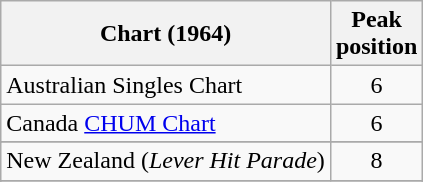<table class="wikitable sortable">
<tr>
<th>Chart (1964)</th>
<th>Peak<br>position</th>
</tr>
<tr>
<td>Australian Singles Chart</td>
<td align="center">6</td>
</tr>
<tr>
<td>Canada <a href='#'>CHUM Chart</a></td>
<td align="center">6</td>
</tr>
<tr>
</tr>
<tr>
<td>New Zealand (<em>Lever Hit Parade</em>)</td>
<td align="center">8</td>
</tr>
<tr>
</tr>
<tr>
</tr>
</table>
